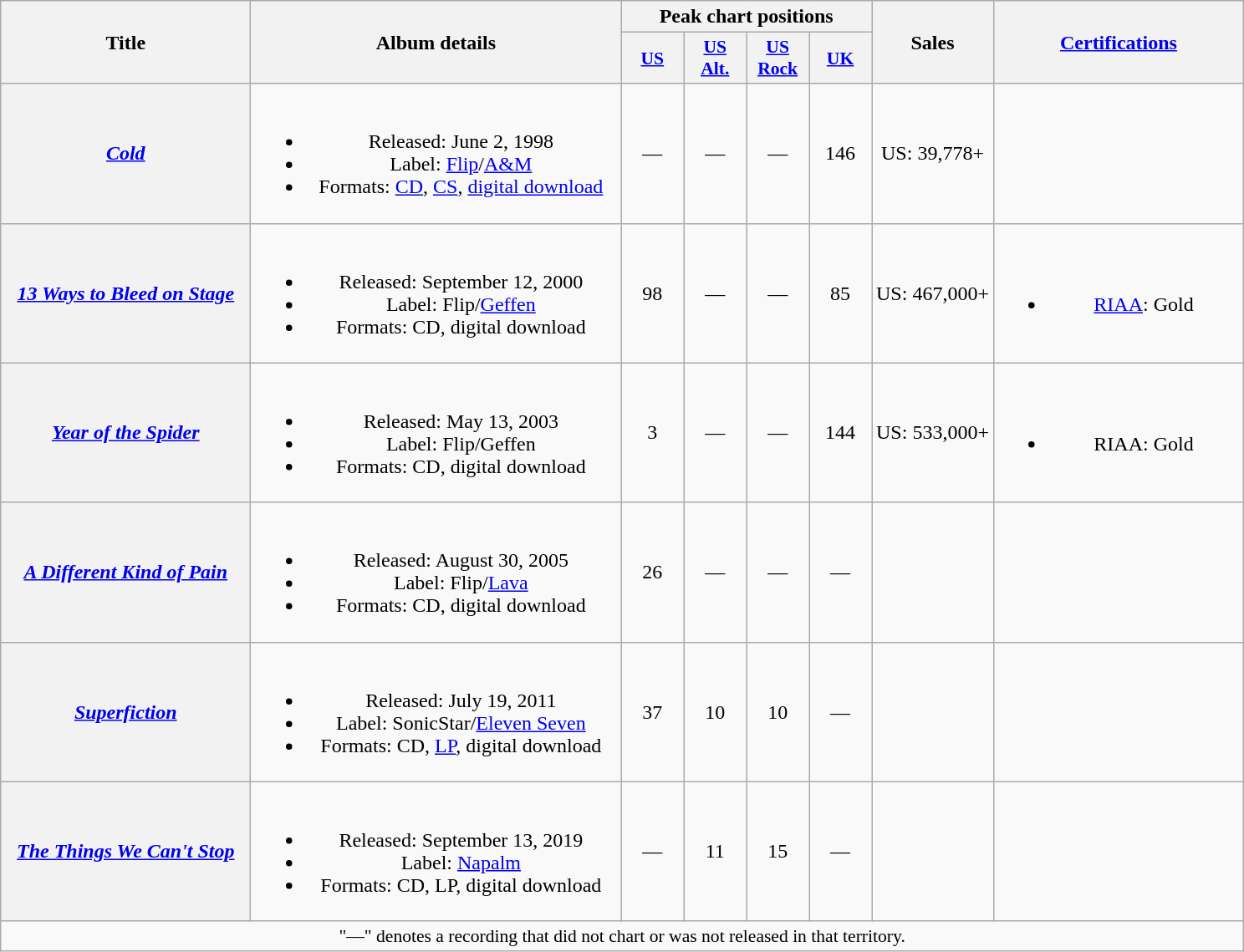<table class="wikitable plainrowheaders" style="text-align:center;">
<tr>
<th scope="col" rowspan="2" style="width:12em;">Title</th>
<th scope="col" rowspan="2" style="width:18em;">Album details</th>
<th scope="col" colspan="4">Peak chart positions</th>
<th rowspan="2">Sales</th>
<th scope="col" rowspan="2" style="width:12em;"><a href='#'>Certifications</a></th>
</tr>
<tr>
<th scope="col" style="width:3em;font-size:90%;"><a href='#'>US</a><br></th>
<th scope="col" style="width:3em;font-size:90%;"><a href='#'>US<br>Alt.</a><br></th>
<th scope="col" style="width:3em;font-size:90%;"><a href='#'>US<br>Rock</a><br></th>
<th scope="col" style="width:3em;font-size:90%;"><a href='#'>UK</a><br></th>
</tr>
<tr>
<th scope="row"><em><a href='#'>Cold</a></em></th>
<td><br><ul><li>Released: June 2, 1998</li><li>Label: <a href='#'>Flip</a>/<a href='#'>A&M</a></li><li>Formats: <a href='#'>CD</a>, <a href='#'>CS</a>, <a href='#'>digital download</a></li></ul></td>
<td>—</td>
<td>—</td>
<td>—</td>
<td>146</td>
<td>US: 39,778+</td>
<td></td>
</tr>
<tr>
<th scope="row"><em><a href='#'>13 Ways to Bleed on Stage</a></em></th>
<td><br><ul><li>Released: September 12, 2000</li><li>Label: Flip/<a href='#'>Geffen</a></li><li>Formats: CD, digital download</li></ul></td>
<td>98</td>
<td>—</td>
<td>—</td>
<td>85</td>
<td>US: 467,000+</td>
<td><br><ul><li><a href='#'>RIAA</a>: Gold</li></ul></td>
</tr>
<tr>
<th scope="row"><em><a href='#'>Year of the Spider</a></em></th>
<td><br><ul><li>Released: May 13, 2003</li><li>Label: Flip/Geffen</li><li>Formats: CD, digital download</li></ul></td>
<td>3</td>
<td>—</td>
<td>—</td>
<td>144</td>
<td>US: 533,000+</td>
<td><br><ul><li>RIAA: Gold</li></ul></td>
</tr>
<tr>
<th scope="row"><em><a href='#'>A Different Kind of Pain</a></em></th>
<td><br><ul><li>Released: August 30, 2005</li><li>Label: Flip/<a href='#'>Lava</a></li><li>Formats: CD, digital download</li></ul></td>
<td>26</td>
<td>—</td>
<td>—</td>
<td>—</td>
<td></td>
<td></td>
</tr>
<tr>
<th scope="row"><em><a href='#'>Superfiction</a></em></th>
<td><br><ul><li>Released: July 19, 2011</li><li>Label: SonicStar/<a href='#'>Eleven Seven</a></li><li>Formats: CD, <a href='#'>LP</a>, digital download</li></ul></td>
<td>37</td>
<td>10</td>
<td>10</td>
<td>—</td>
<td></td>
<td></td>
</tr>
<tr>
<th scope="row"><em><a href='#'>The Things We Can't Stop</a></em></th>
<td><br><ul><li>Released: September 13, 2019</li><li>Label: <a href='#'>Napalm</a></li><li>Formats: CD, LP, digital download</li></ul></td>
<td>— </td>
<td>11</td>
<td>15</td>
<td>— </td>
<td></td>
<td></td>
</tr>
<tr>
<td colspan="9" style="font-size:90%">"—" denotes a recording that did not chart or was not released in that territory.</td>
</tr>
</table>
